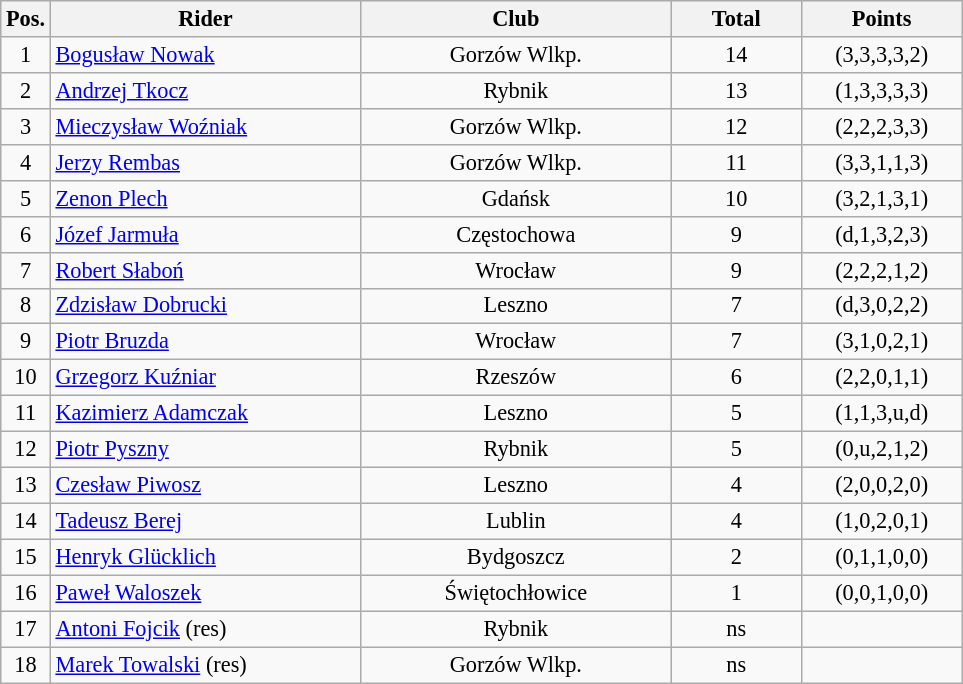<table class=wikitable style="font-size:93%;">
<tr>
<th width=25px>Pos.</th>
<th width=200px>Rider</th>
<th width=200px>Club</th>
<th width=80px>Total</th>
<th width=100px>Points</th>
</tr>
<tr align=center>
<td>1</td>
<td align=left><a href='#'>Bogusław Nowak</a></td>
<td>Gorzów Wlkp.</td>
<td>14</td>
<td>(3,3,3,3,2)</td>
</tr>
<tr align=center>
<td>2</td>
<td align=left><a href='#'>Andrzej Tkocz</a></td>
<td>Rybnik</td>
<td>13</td>
<td>(1,3,3,3,3)</td>
</tr>
<tr align=center>
<td>3</td>
<td align=left><a href='#'>Mieczysław Woźniak</a></td>
<td>Gorzów Wlkp.</td>
<td>12</td>
<td>(2,2,2,3,3)</td>
</tr>
<tr align=center>
<td>4</td>
<td align=left><a href='#'>Jerzy Rembas</a></td>
<td>Gorzów Wlkp.</td>
<td>11</td>
<td>(3,3,1,1,3)</td>
</tr>
<tr align=center>
<td>5</td>
<td align=left><a href='#'>Zenon Plech</a></td>
<td>Gdańsk</td>
<td>10</td>
<td>(3,2,1,3,1)</td>
</tr>
<tr align=center>
<td>6</td>
<td align=left><a href='#'>Józef Jarmuła</a></td>
<td>Częstochowa</td>
<td>9</td>
<td>(d,1,3,2,3)</td>
</tr>
<tr align=center>
<td>7</td>
<td align=left><a href='#'>Robert Słaboń</a></td>
<td>Wrocław</td>
<td>9</td>
<td>(2,2,2,1,2)</td>
</tr>
<tr align=center>
<td>8</td>
<td align=left><a href='#'>Zdzisław Dobrucki</a></td>
<td>Leszno</td>
<td>7</td>
<td>(d,3,0,2,2)</td>
</tr>
<tr align=center>
<td>9</td>
<td align=left><a href='#'>Piotr Bruzda</a></td>
<td>Wrocław</td>
<td>7</td>
<td>(3,1,0,2,1)</td>
</tr>
<tr align=center>
<td>10</td>
<td align=left><a href='#'>Grzegorz Kuźniar</a></td>
<td>Rzeszów</td>
<td>6</td>
<td>(2,2,0,1,1)</td>
</tr>
<tr align=center>
<td>11</td>
<td align=left><a href='#'>Kazimierz Adamczak</a></td>
<td>Leszno</td>
<td>5</td>
<td>(1,1,3,u,d)</td>
</tr>
<tr align=center>
<td>12</td>
<td align=left><a href='#'>Piotr Pyszny</a></td>
<td>Rybnik</td>
<td>5</td>
<td>(0,u,2,1,2)</td>
</tr>
<tr align=center>
<td>13</td>
<td align=left><a href='#'>Czesław Piwosz</a></td>
<td>Leszno</td>
<td>4</td>
<td>(2,0,0,2,0)</td>
</tr>
<tr align=center>
<td>14</td>
<td align=left><a href='#'>Tadeusz Berej</a></td>
<td>Lublin</td>
<td>4</td>
<td>(1,0,2,0,1)</td>
</tr>
<tr align=center>
<td>15</td>
<td align=left><a href='#'>Henryk Glücklich</a></td>
<td>Bydgoszcz</td>
<td>2</td>
<td>(0,1,1,0,0)</td>
</tr>
<tr align=center>
<td>16</td>
<td align=left><a href='#'>Paweł Waloszek</a></td>
<td>Świętochłowice</td>
<td>1</td>
<td>(0,0,1,0,0)</td>
</tr>
<tr align=center>
<td>17</td>
<td align=left><a href='#'>Antoni Fojcik</a> (res)</td>
<td>Rybnik</td>
<td>ns</td>
<td></td>
</tr>
<tr align=center>
<td>18</td>
<td align=left><a href='#'>Marek Towalski</a> (res)</td>
<td>Gorzów Wlkp.</td>
<td>ns</td>
<td></td>
</tr>
</table>
